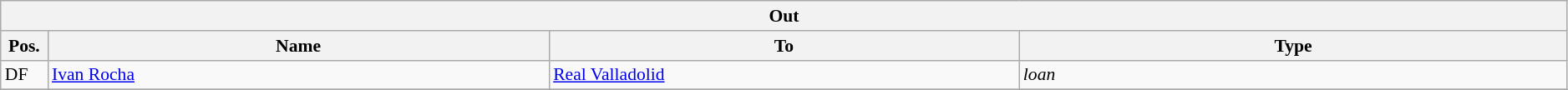<table class="wikitable" style="font-size:90%;width:99%;">
<tr>
<th colspan="4">Out</th>
</tr>
<tr>
<th width=3%>Pos.</th>
<th width=32%>Name</th>
<th width=30%>To</th>
<th width=35%>Type</th>
</tr>
<tr>
<td>DF</td>
<td><a href='#'>Ivan Rocha</a></td>
<td><a href='#'>Real Valladolid</a></td>
<td><em>loan</em></td>
</tr>
<tr>
</tr>
</table>
